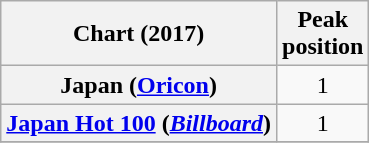<table class="wikitable plainrowheaders">
<tr>
<th scope="col">Chart (2017)</th>
<th scope="col">Peak<br>position</th>
</tr>
<tr>
<th scope="row">Japan (<a href='#'>Oricon</a>)</th>
<td align="center">1</td>
</tr>
<tr>
<th scope="row"><a href='#'>Japan Hot 100</a> (<em><a href='#'>Billboard</a></em>)</th>
<td align="center">1</td>
</tr>
<tr>
</tr>
</table>
